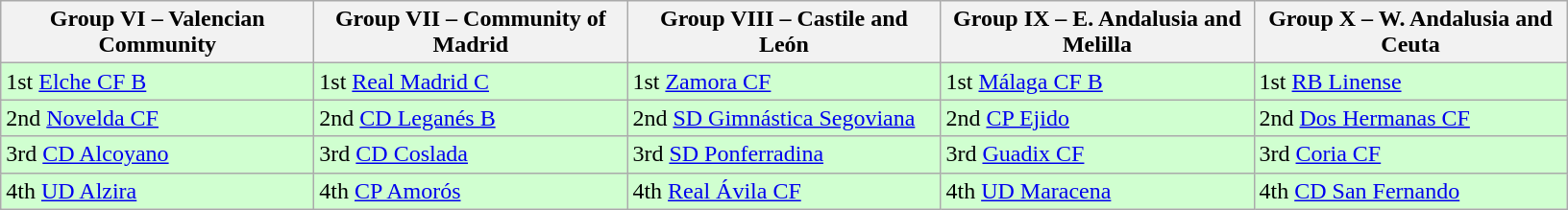<table class="wikitable">
<tr>
<th width=210>Group VI – Valencian Community </th>
<th width=210>Group VII – Community of Madrid </th>
<th width=210>Group VIII – Castile and León </th>
<th width=210>Group IX – E. Andalusia and Melilla </th>
<th width=210>Group X – W. Andalusia and Ceuta </th>
</tr>
<tr style="background:#D0FFD0;">
<td>1st <a href='#'>Elche CF B</a></td>
<td>1st <a href='#'>Real Madrid C</a></td>
<td>1st <a href='#'>Zamora CF</a></td>
<td>1st <a href='#'>Málaga CF B</a></td>
<td>1st <a href='#'>RB Linense</a></td>
</tr>
<tr style="background:#D0FFD0;">
<td>2nd <a href='#'>Novelda CF</a></td>
<td>2nd <a href='#'>CD Leganés B</a></td>
<td>2nd <a href='#'>SD Gimnástica Segoviana</a></td>
<td>2nd <a href='#'>CP Ejido</a></td>
<td>2nd <a href='#'>Dos Hermanas CF</a></td>
</tr>
<tr style="background:#D0FFD0;">
<td>3rd <a href='#'>CD Alcoyano</a></td>
<td>3rd <a href='#'>CD Coslada</a></td>
<td>3rd <a href='#'>SD Ponferradina</a></td>
<td>3rd <a href='#'>Guadix CF</a></td>
<td>3rd <a href='#'>Coria CF</a></td>
</tr>
<tr style="background:#D0FFD0;">
<td>4th <a href='#'>UD Alzira</a></td>
<td>4th <a href='#'>CP Amorós</a></td>
<td>4th <a href='#'>Real Ávila CF</a></td>
<td>4th <a href='#'>UD Maracena</a></td>
<td>4th <a href='#'>CD San Fernando</a></td>
</tr>
</table>
